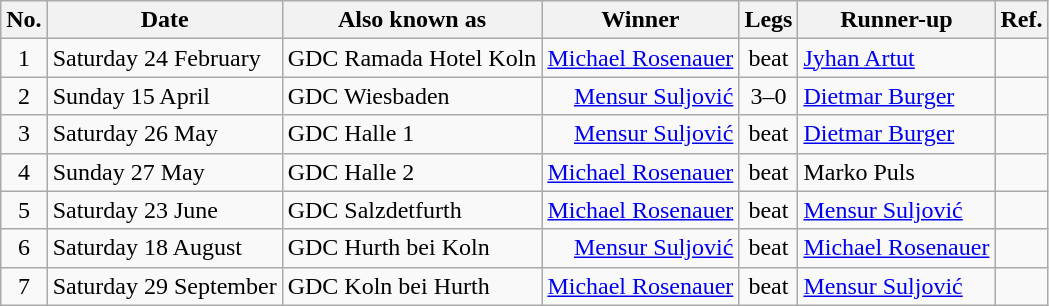<table class="wikitable">
<tr>
<th>No.</th>
<th>Date</th>
<th>Also known as</th>
<th>Winner</th>
<th>Legs</th>
<th>Runner-up</th>
<th>Ref.</th>
</tr>
<tr>
<td align=center>1</td>
<td>Saturday 24 February</td>
<td>GDC Ramada Hotel Koln</td>
<td align=right><a href='#'>Michael Rosenauer</a> </td>
<td align=center>beat</td>
<td> <a href='#'>Jyhan Artut</a></td>
<td></td>
</tr>
<tr>
<td align=center>2</td>
<td>Sunday 15 April</td>
<td>GDC Wiesbaden</td>
<td align=right><a href='#'>Mensur Suljović</a> </td>
<td align=center>3–0</td>
<td> <a href='#'>Dietmar Burger</a></td>
<td></td>
</tr>
<tr>
<td align=center>3</td>
<td>Saturday 26 May</td>
<td>GDC Halle 1</td>
<td align=right><a href='#'>Mensur Suljović</a> </td>
<td align=center>beat</td>
<td> <a href='#'>Dietmar Burger</a></td>
<td></td>
</tr>
<tr>
<td align=center>4</td>
<td>Sunday 27 May</td>
<td>GDC Halle 2</td>
<td align=right><a href='#'>Michael Rosenauer</a> </td>
<td align=center>beat</td>
<td> Marko Puls</td>
<td></td>
</tr>
<tr>
<td align=center>5</td>
<td>Saturday 23 June</td>
<td>GDC Salzdetfurth</td>
<td align=right><a href='#'>Michael Rosenauer</a> </td>
<td align=center>beat</td>
<td> <a href='#'>Mensur Suljović</a></td>
<td></td>
</tr>
<tr>
<td align=center>6</td>
<td>Saturday 18 August</td>
<td>GDC Hurth bei Koln</td>
<td align=right><a href='#'>Mensur Suljović</a> </td>
<td align=center>beat</td>
<td> <a href='#'>Michael Rosenauer</a></td>
<td></td>
</tr>
<tr>
<td align=center>7</td>
<td>Saturday 29 September</td>
<td>GDC Koln bei Hurth</td>
<td align=right><a href='#'>Michael Rosenauer</a> </td>
<td align=center>beat</td>
<td> <a href='#'>Mensur Suljović</a></td>
<td></td>
</tr>
</table>
